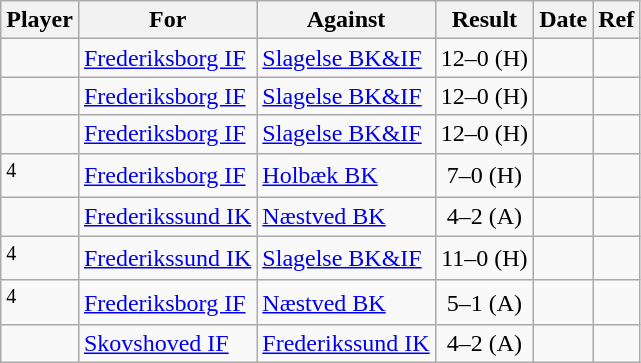<table class="wikitable sortable">
<tr>
<th>Player</th>
<th>For</th>
<th>Against</th>
<th style="text-align:center">Result</th>
<th>Date</th>
<th>Ref</th>
</tr>
<tr>
<td> </td>
<td><a href='#'>Frederiksborg IF</a></td>
<td><a href='#'>Slagelse BK&IF</a></td>
<td style="text-align:center;">12–0 (H)</td>
<td></td>
<td></td>
</tr>
<tr>
<td> </td>
<td><a href='#'>Frederiksborg IF</a></td>
<td><a href='#'>Slagelse BK&IF</a></td>
<td style="text-align:center;">12–0 (H)</td>
<td></td>
<td></td>
</tr>
<tr>
<td> </td>
<td><a href='#'>Frederiksborg IF</a></td>
<td><a href='#'>Slagelse BK&IF</a></td>
<td style="text-align:center;">12–0 (H)</td>
<td></td>
<td></td>
</tr>
<tr>
<td> <sup>4</sup></td>
<td><a href='#'>Frederiksborg IF</a></td>
<td><a href='#'>Holbæk BK</a></td>
<td style="text-align:center;">7–0 (H)</td>
<td></td>
<td></td>
</tr>
<tr>
<td> </td>
<td><a href='#'>Frederikssund IK</a></td>
<td><a href='#'>Næstved BK</a></td>
<td style="text-align:center;">4–2 (A)</td>
<td></td>
<td></td>
</tr>
<tr>
<td> <sup>4</sup></td>
<td><a href='#'>Frederikssund IK</a></td>
<td><a href='#'>Slagelse BK&IF</a></td>
<td style="text-align:center;">11–0 (H)</td>
<td></td>
<td></td>
</tr>
<tr>
<td> <sup>4</sup></td>
<td><a href='#'>Frederiksborg IF</a></td>
<td><a href='#'>Næstved BK</a></td>
<td style="text-align:center;">5–1 (A)</td>
<td></td>
<td></td>
</tr>
<tr>
<td> </td>
<td><a href='#'>Skovshoved IF</a></td>
<td><a href='#'>Frederikssund IK</a></td>
<td style="text-align:center;">4–2 (A)</td>
<td></td>
<td></td>
</tr>
</table>
